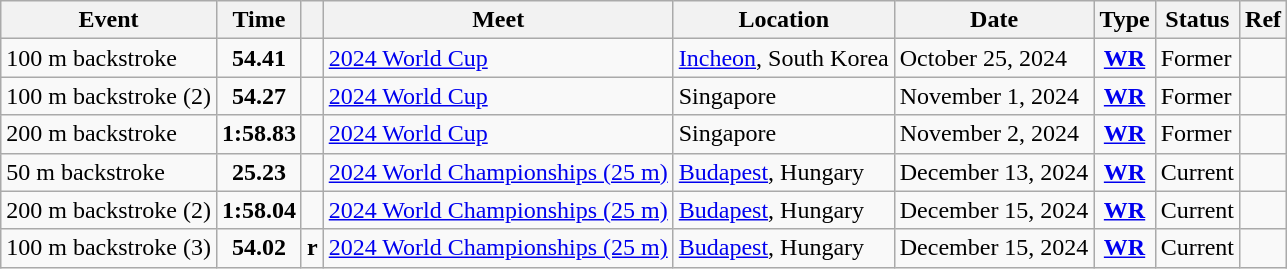<table class="wikitable">
<tr>
<th>Event</th>
<th>Time</th>
<th></th>
<th>Meet</th>
<th>Location</th>
<th>Date</th>
<th>Type</th>
<th>Status</th>
<th>Ref</th>
</tr>
<tr>
<td>100 m backstroke</td>
<td style="text-align:center;"><strong>54.41</strong></td>
<td></td>
<td><a href='#'>2024 World Cup</a></td>
<td><a href='#'>Incheon</a>, South Korea</td>
<td>October 25, 2024</td>
<td style="text-align:center;"><strong><a href='#'>WR</a></strong></td>
<td>Former</td>
<td></td>
</tr>
<tr>
<td>100 m backstroke (2)</td>
<td style="text-align:center;"><strong>54.27</strong></td>
<td></td>
<td><a href='#'>2024 World Cup</a></td>
<td>Singapore</td>
<td>November 1, 2024</td>
<td style="text-align:center;"><strong><a href='#'>WR</a></strong></td>
<td>Former</td>
<td></td>
</tr>
<tr>
<td>200 m backstroke</td>
<td style="text-align:center;"><strong>1:58.83</strong></td>
<td></td>
<td><a href='#'>2024 World Cup</a></td>
<td>Singapore</td>
<td>November 2, 2024</td>
<td style="text-align:center;"><strong><a href='#'>WR</a></strong></td>
<td>Former</td>
<td></td>
</tr>
<tr>
<td>50 m backstroke</td>
<td style="text-align:center;"><strong>25.23</strong></td>
<td></td>
<td><a href='#'>2024 World Championships (25 m)</a></td>
<td><a href='#'>Budapest</a>, Hungary</td>
<td>December 13, 2024</td>
<td style="text-align:center;"><strong><a href='#'>WR</a></strong></td>
<td>Current</td>
<td></td>
</tr>
<tr>
<td>200 m backstroke (2)</td>
<td style="text-align:center;"><strong>1:58.04</strong></td>
<td></td>
<td><a href='#'>2024 World Championships (25 m)</a></td>
<td><a href='#'>Budapest</a>, Hungary</td>
<td>December 15, 2024</td>
<td style="text-align:center;"><strong><a href='#'>WR</a></strong></td>
<td>Current</td>
<td></td>
</tr>
<tr>
<td>100 m backstroke (3)</td>
<td style="text-align:center;"><strong>54.02</strong></td>
<td><strong>r</strong></td>
<td><a href='#'>2024 World Championships (25 m)</a></td>
<td><a href='#'>Budapest</a>, Hungary</td>
<td>December 15, 2024</td>
<td style="text-align:center;"><strong><a href='#'>WR</a></strong></td>
<td>Current</td>
<td></td>
</tr>
</table>
